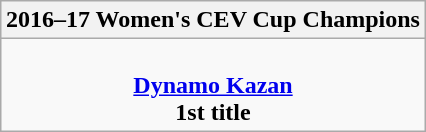<table class=wikitable style="text-align:center; margin:auto">
<tr>
<th>2016–17 Women's CEV Cup Champions</th>
</tr>
<tr>
<td><br> <strong><a href='#'>Dynamo Kazan</a></strong><br> <strong>1st title</strong></td>
</tr>
</table>
